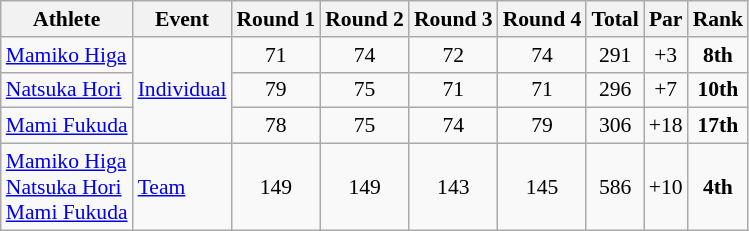<table class=wikitable style="font-size:90%">
<tr>
<th>Athlete</th>
<th>Event</th>
<th>Round 1</th>
<th>Round 2</th>
<th>Round 3</th>
<th>Round 4</th>
<th>Total</th>
<th>Par</th>
<th>Rank</th>
</tr>
<tr>
<td><a href='#'>Mamiko Higa</a></td>
<td rowspan=3><a href='#'>Individual</a></td>
<td align=center>71</td>
<td align=center>74</td>
<td align=center>72</td>
<td align=center>74</td>
<td align=center>291</td>
<td align=center>+3</td>
<td align=center><strong>8th</strong></td>
</tr>
<tr>
<td><a href='#'>Natsuka Hori</a></td>
<td align=center>79</td>
<td align=center>75</td>
<td align=center>71</td>
<td align=center>71</td>
<td align=center>296</td>
<td align=center>+7</td>
<td align=center><strong>10th</strong></td>
</tr>
<tr>
<td><a href='#'>Mami Fukuda</a></td>
<td align=center>78</td>
<td align=center>75</td>
<td align=center>74</td>
<td align=center>79</td>
<td align=center>306</td>
<td align=center>+18</td>
<td align=center><strong>17th</strong></td>
</tr>
<tr>
<td><a href='#'>Mamiko Higa</a><br><a href='#'>Natsuka Hori</a><br><a href='#'>Mami Fukuda</a></td>
<td><a href='#'>Team</a></td>
<td align=center>149</td>
<td align=center>149</td>
<td align=center>143</td>
<td align=center>145</td>
<td align=center>586</td>
<td align=center>+10</td>
<td align=center><strong>4th</strong></td>
</tr>
</table>
